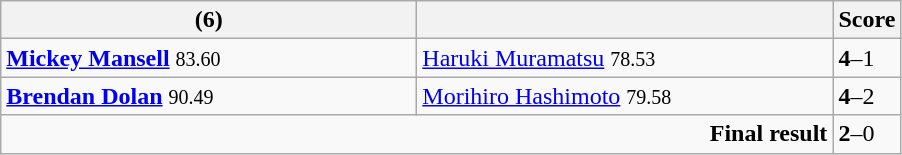<table class="wikitable">
<tr>
<th width=270><strong></strong> (6)</th>
<th width=270></th>
<th>Score</th>
</tr>
<tr>
<td><strong><a href='#'>Mickey Mansell</a></strong> <small><span>83.60</span></small></td>
<td><a href='#'>Haruki Muramatsu</a> <small><span>78.53</span></small></td>
<td><strong>4</strong>–1</td>
</tr>
<tr>
<td><strong><a href='#'>Brendan Dolan</a></strong> <small><span>90.49</span></small></td>
<td><a href='#'>Morihiro Hashimoto</a> <small><span>79.58</span></small></td>
<td><strong>4</strong>–2</td>
</tr>
<tr>
<td colspan="2" align="right"><strong>Final result</strong></td>
<td><strong>2</strong>–0</td>
</tr>
</table>
